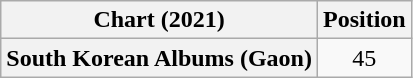<table class="wikitable plainrowheaders" style="text-align:center">
<tr>
<th scope="col">Chart (2021)</th>
<th scope="col">Position</th>
</tr>
<tr>
<th scope="row">South Korean Albums (Gaon)</th>
<td>45</td>
</tr>
</table>
